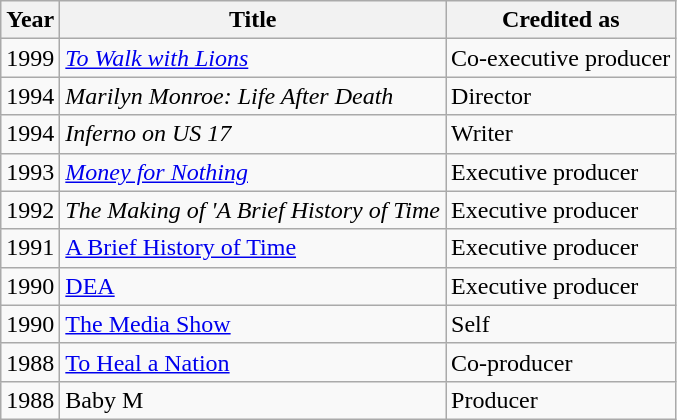<table class="wikitable">
<tr>
<th>Year</th>
<th>Title</th>
<th>Credited as</th>
</tr>
<tr>
<td>1999</td>
<td><em><a href='#'>To Walk with Lions</a></em></td>
<td>Co-executive producer</td>
</tr>
<tr>
<td>1994</td>
<td><em>Marilyn Monroe: Life After Death</em></td>
<td>Director</td>
</tr>
<tr>
<td>1994</td>
<td><em>Inferno on US 17</em></td>
<td>Writer</td>
</tr>
<tr>
<td>1993</td>
<td><a href='#'><em>Money for Nothing</em></a></td>
<td>Executive producer</td>
</tr>
<tr>
<td>1992</td>
<td><em>The Making of 'A Brief History of Time<strong></td>
<td>Executive producer</td>
</tr>
<tr>
<td>1991</td>
<td><a href='#'></em>A Brief History of Time<em></a></td>
<td>Executive producer</td>
</tr>
<tr>
<td>1990</td>
<td><a href='#'></em>DEA<em></a></td>
<td>Executive producer</td>
</tr>
<tr>
<td>1990</td>
<td></em><a href='#'>The Media Show</a><em></td>
<td>Self</td>
</tr>
<tr>
<td>1988</td>
<td></em><a href='#'>To Heal a Nation</a><em></td>
<td>Co-producer</td>
</tr>
<tr>
<td>1988</td>
<td></em>Baby M<em></td>
<td>Producer</td>
</tr>
</table>
